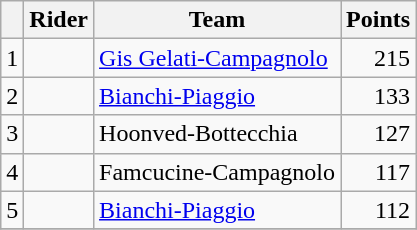<table class="wikitable">
<tr>
<th></th>
<th>Rider</th>
<th>Team</th>
<th>Points</th>
</tr>
<tr>
<td>1</td>
<td> </td>
<td><a href='#'>Gis Gelati-Campagnolo</a></td>
<td align=right>215</td>
</tr>
<tr>
<td>2</td>
<td></td>
<td><a href='#'>Bianchi-Piaggio</a></td>
<td align=right>133</td>
</tr>
<tr>
<td>3</td>
<td></td>
<td>Hoonved-Bottecchia</td>
<td align=right>127</td>
</tr>
<tr>
<td>4</td>
<td></td>
<td>Famcucine-Campagnolo</td>
<td align=right>117</td>
</tr>
<tr>
<td>5</td>
<td></td>
<td><a href='#'>Bianchi-Piaggio</a></td>
<td align=right>112</td>
</tr>
<tr>
</tr>
</table>
